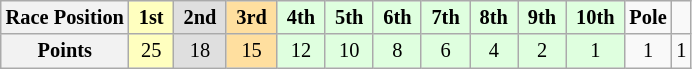<table class="wikitable" style="font-size:85%; text-align:center">
<tr>
<th>Race Position</th>
<td style="background:#ffffbf;"> <strong>1st</strong> </td>
<td style="background:#dfdfdf;"> <strong>2nd</strong> </td>
<td style="background:#ffdf9f;"> <strong>3rd</strong> </td>
<td style="background:#dfffdf;"> <strong>4th</strong> </td>
<td style="background:#dfffdf;"> <strong>5th</strong> </td>
<td style="background:#dfffdf;"> <strong>6th</strong> </td>
<td style="background:#dfffdf;"> <strong>7th</strong> </td>
<td style="background:#dfffdf;"> <strong>8th</strong> </td>
<td style="background:#dfffdf;"> <strong>9th</strong> </td>
<td style="background:#dfffdf;"> <strong>10th</strong> </td>
<td><strong>Pole</strong></td>
<td><strong></strong></td>
</tr>
<tr>
<th>Points</th>
<td style="background:#ffffbf;">25</td>
<td style="background:#dfdfdf;">18</td>
<td style="background:#ffdf9f;">15</td>
<td style="background:#dfffdf;">12</td>
<td style="background:#dfffdf;">10</td>
<td style="background:#dfffdf;">8</td>
<td style="background:#dfffdf;">6</td>
<td style="background:#dfffdf;">4</td>
<td style="background:#dfffdf;">2</td>
<td style="background:#dfffdf;">1</td>
<td>1</td>
<td>1</td>
</tr>
</table>
